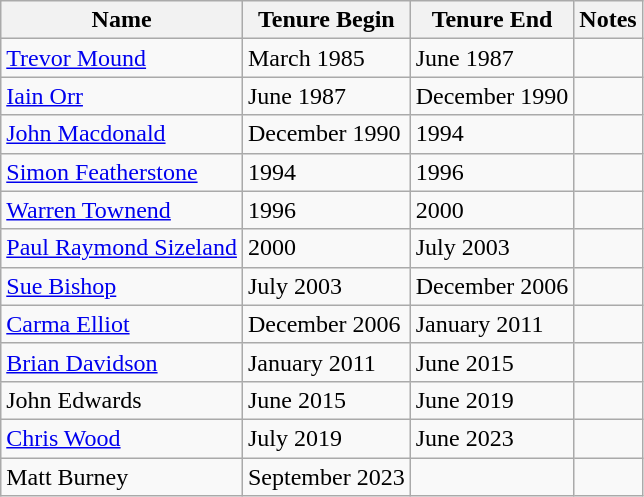<table class="wikitable">
<tr>
<th>Name</th>
<th>Tenure Begin</th>
<th>Tenure End</th>
<th>Notes</th>
</tr>
<tr>
<td><a href='#'>Trevor Mound</a></td>
<td>March 1985</td>
<td>June 1987</td>
<td></td>
</tr>
<tr>
<td><a href='#'>Iain Orr</a></td>
<td>June 1987</td>
<td>December 1990</td>
<td></td>
</tr>
<tr>
<td><a href='#'>John Macdonald</a></td>
<td>December 1990</td>
<td>1994</td>
<td></td>
</tr>
<tr>
<td><a href='#'>Simon Featherstone</a></td>
<td>1994</td>
<td>1996</td>
<td></td>
</tr>
<tr>
<td><a href='#'>Warren Townend</a></td>
<td>1996</td>
<td>2000</td>
<td></td>
</tr>
<tr>
<td><a href='#'>Paul Raymond Sizeland</a></td>
<td>2000</td>
<td>July 2003</td>
<td></td>
</tr>
<tr>
<td><a href='#'>Sue Bishop</a></td>
<td>July 2003</td>
<td>December 2006</td>
<td></td>
</tr>
<tr>
<td><a href='#'>Carma Elliot</a></td>
<td>December 2006</td>
<td>January 2011</td>
<td></td>
</tr>
<tr>
<td><a href='#'>Brian Davidson</a></td>
<td>January 2011</td>
<td>June 2015</td>
<td></td>
</tr>
<tr>
<td>John Edwards</td>
<td>June 2015</td>
<td>June 2019</td>
<td></td>
</tr>
<tr>
<td><a href='#'>Chris Wood</a></td>
<td>July 2019</td>
<td>June 2023</td>
<td></td>
</tr>
<tr>
<td>Matt Burney</td>
<td>September 2023</td>
<td></td>
<td></td>
</tr>
</table>
